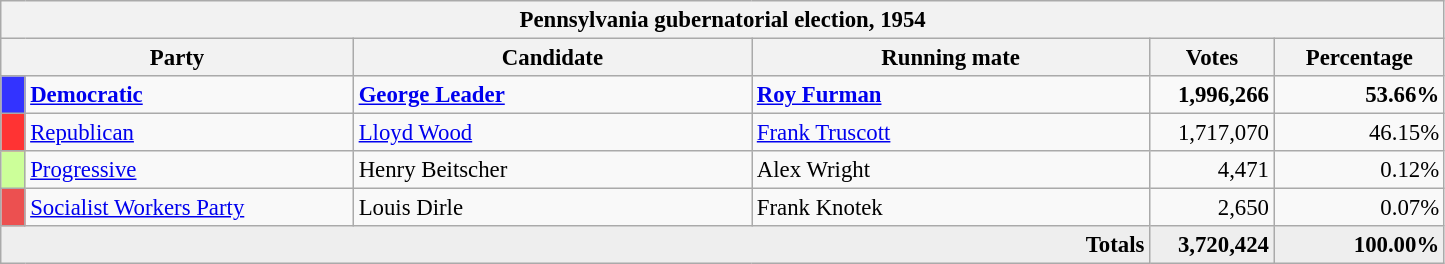<table class="wikitable" style="font-size:95%;">
<tr>
<th colspan="6">Pennsylvania gubernatorial election, 1954</th>
</tr>
<tr>
<th colspan="2" style="width: 15em">Party</th>
<th style="width: 17em">Candidate</th>
<th style="width: 17em">Running mate</th>
<th style="width: 5em">Votes</th>
<th style="width: 7em">Percentage</th>
</tr>
<tr>
<th style="background:#33f; width:3px;"></th>
<td style="width: 130px"><strong><a href='#'>Democratic</a></strong></td>
<td><strong><a href='#'>George Leader</a></strong></td>
<td><strong><a href='#'>Roy Furman</a></strong></td>
<td style="text-align:right;"><strong>1,996,266</strong></td>
<td style="text-align:right;"><strong>53.66%</strong></td>
</tr>
<tr>
<th style="background:#f33; width:3px;"></th>
<td style="width:130px"><a href='#'>Republican</a></td>
<td><a href='#'>Lloyd Wood</a></td>
<td><a href='#'>Frank Truscott</a></td>
<td style="text-align:right;">1,717,070</td>
<td style="text-align:right;">46.15%</td>
</tr>
<tr>
<th style="background:#cf9; width:3px;"></th>
<td style="width:130px"><a href='#'>Progressive</a></td>
<td>Henry Beitscher</td>
<td>Alex Wright</td>
<td style="text-align:right;">4,471</td>
<td style="text-align:right;">0.12%</td>
</tr>
<tr>
<th style="background:#ec5050; width:3px;"></th>
<td style="width:130px"><a href='#'>Socialist Workers Party</a></td>
<td>Louis Dirle</td>
<td>Frank Knotek</td>
<td style="text-align:right;">2,650</td>
<td style="text-align:right;">0.07%</td>
</tr>
<tr style="background:#eee; text-align:right;">
<td colspan="4"><strong>Totals</strong></td>
<td><strong>3,720,424</strong></td>
<td><strong>100.00%</strong></td>
</tr>
</table>
